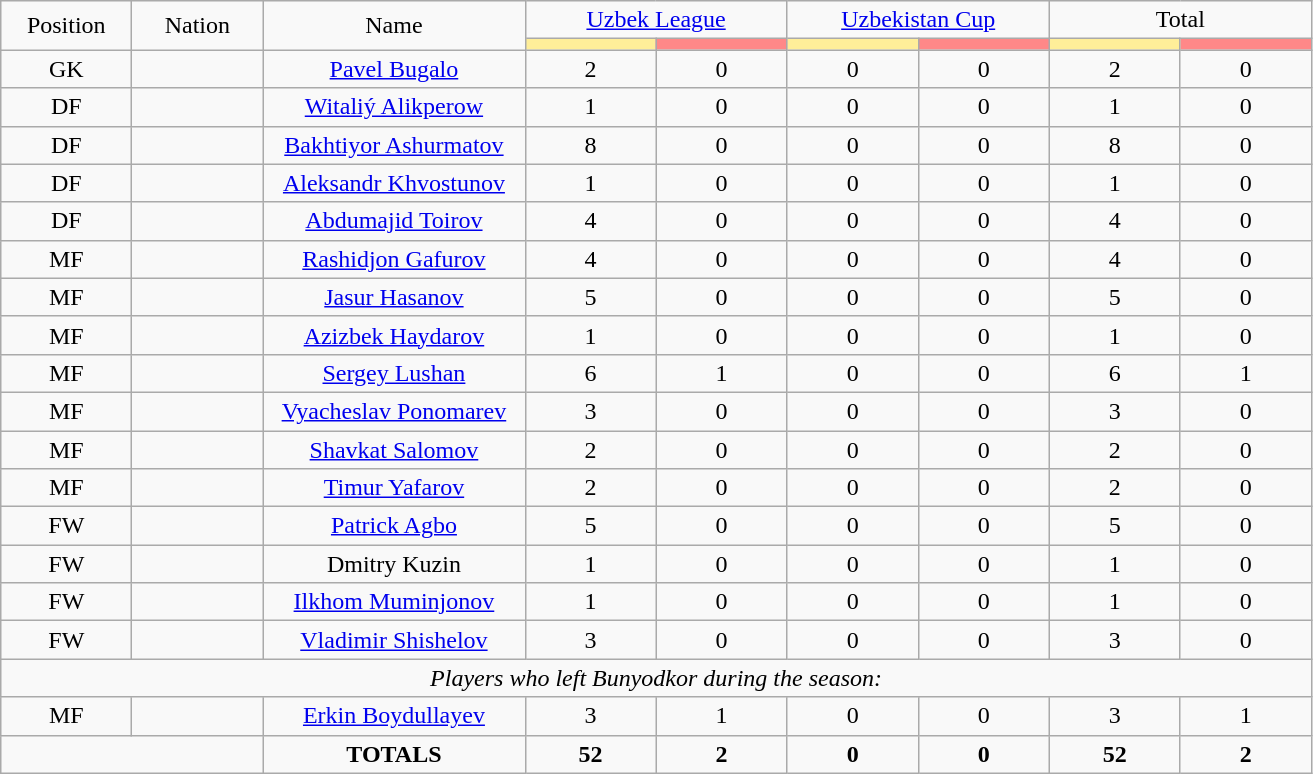<table class="wikitable" style="font-size: 100%; text-align: center;">
<tr>
<td rowspan="2" width="10%" align="center">Position</td>
<td rowspan="2" width="10%" align="center">Nation</td>
<td rowspan="2" width="20%" align="center">Name</td>
<td colspan="2" align="center"><a href='#'>Uzbek League</a></td>
<td colspan="2" align="center"><a href='#'>Uzbekistan Cup</a></td>
<td colspan="2" align="center">Total</td>
</tr>
<tr>
<th width=80 style="background: #FFEE99"></th>
<th width=80 style="background: #FF8888"></th>
<th width=80 style="background: #FFEE99"></th>
<th width=80 style="background: #FF8888"></th>
<th width=80 style="background: #FFEE99"></th>
<th width=80 style="background: #FF8888"></th>
</tr>
<tr>
<td>GK</td>
<td></td>
<td><a href='#'>Pavel Bugalo</a></td>
<td>2</td>
<td>0</td>
<td>0</td>
<td>0</td>
<td>2</td>
<td>0</td>
</tr>
<tr>
<td>DF</td>
<td></td>
<td><a href='#'>Witaliý Alikperow</a></td>
<td>1</td>
<td>0</td>
<td>0</td>
<td>0</td>
<td>1</td>
<td>0</td>
</tr>
<tr>
<td>DF</td>
<td></td>
<td><a href='#'>Bakhtiyor Ashurmatov</a></td>
<td>8</td>
<td>0</td>
<td>0</td>
<td>0</td>
<td>8</td>
<td>0</td>
</tr>
<tr>
<td>DF</td>
<td></td>
<td><a href='#'>Aleksandr Khvostunov</a></td>
<td>1</td>
<td>0</td>
<td>0</td>
<td>0</td>
<td>1</td>
<td>0</td>
</tr>
<tr>
<td>DF</td>
<td></td>
<td><a href='#'>Abdumajid Toirov</a></td>
<td>4</td>
<td>0</td>
<td>0</td>
<td>0</td>
<td>4</td>
<td>0</td>
</tr>
<tr>
<td>MF</td>
<td></td>
<td><a href='#'>Rashidjon Gafurov</a></td>
<td>4</td>
<td>0</td>
<td>0</td>
<td>0</td>
<td>4</td>
<td>0</td>
</tr>
<tr>
<td>MF</td>
<td></td>
<td><a href='#'>Jasur Hasanov</a></td>
<td>5</td>
<td>0</td>
<td>0</td>
<td>0</td>
<td>5</td>
<td>0</td>
</tr>
<tr>
<td>MF</td>
<td></td>
<td><a href='#'>Azizbek Haydarov</a></td>
<td>1</td>
<td>0</td>
<td>0</td>
<td>0</td>
<td>1</td>
<td>0</td>
</tr>
<tr>
<td>MF</td>
<td></td>
<td><a href='#'>Sergey Lushan</a></td>
<td>6</td>
<td>1</td>
<td>0</td>
<td>0</td>
<td>6</td>
<td>1</td>
</tr>
<tr>
<td>MF</td>
<td></td>
<td><a href='#'>Vyacheslav Ponomarev</a></td>
<td>3</td>
<td>0</td>
<td>0</td>
<td>0</td>
<td>3</td>
<td>0</td>
</tr>
<tr>
<td>MF</td>
<td></td>
<td><a href='#'>Shavkat Salomov</a></td>
<td>2</td>
<td>0</td>
<td>0</td>
<td>0</td>
<td>2</td>
<td>0</td>
</tr>
<tr>
<td>MF</td>
<td></td>
<td><a href='#'>Timur Yafarov</a></td>
<td>2</td>
<td>0</td>
<td>0</td>
<td>0</td>
<td>2</td>
<td>0</td>
</tr>
<tr>
<td>FW</td>
<td></td>
<td><a href='#'>Patrick Agbo</a></td>
<td>5</td>
<td>0</td>
<td>0</td>
<td>0</td>
<td>5</td>
<td>0</td>
</tr>
<tr>
<td>FW</td>
<td></td>
<td>Dmitry Kuzin</td>
<td>1</td>
<td>0</td>
<td>0</td>
<td>0</td>
<td>1</td>
<td>0</td>
</tr>
<tr>
<td>FW</td>
<td></td>
<td><a href='#'>Ilkhom Muminjonov</a></td>
<td>1</td>
<td>0</td>
<td>0</td>
<td>0</td>
<td>1</td>
<td>0</td>
</tr>
<tr>
<td>FW</td>
<td></td>
<td><a href='#'>Vladimir Shishelov</a></td>
<td>3</td>
<td>0</td>
<td>0</td>
<td>0</td>
<td>3</td>
<td>0</td>
</tr>
<tr>
<td colspan="9"><em>Players who left Bunyodkor  during the season:</em></td>
</tr>
<tr>
<td>MF</td>
<td></td>
<td><a href='#'>Erkin Boydullayev</a></td>
<td>3</td>
<td>1</td>
<td>0</td>
<td>0</td>
<td>3</td>
<td>1</td>
</tr>
<tr>
<td colspan="2"></td>
<td><strong>TOTALS</strong></td>
<td><strong>52</strong></td>
<td><strong>2</strong></td>
<td><strong>0</strong></td>
<td><strong>0</strong></td>
<td><strong>52</strong></td>
<td><strong>2</strong></td>
</tr>
</table>
